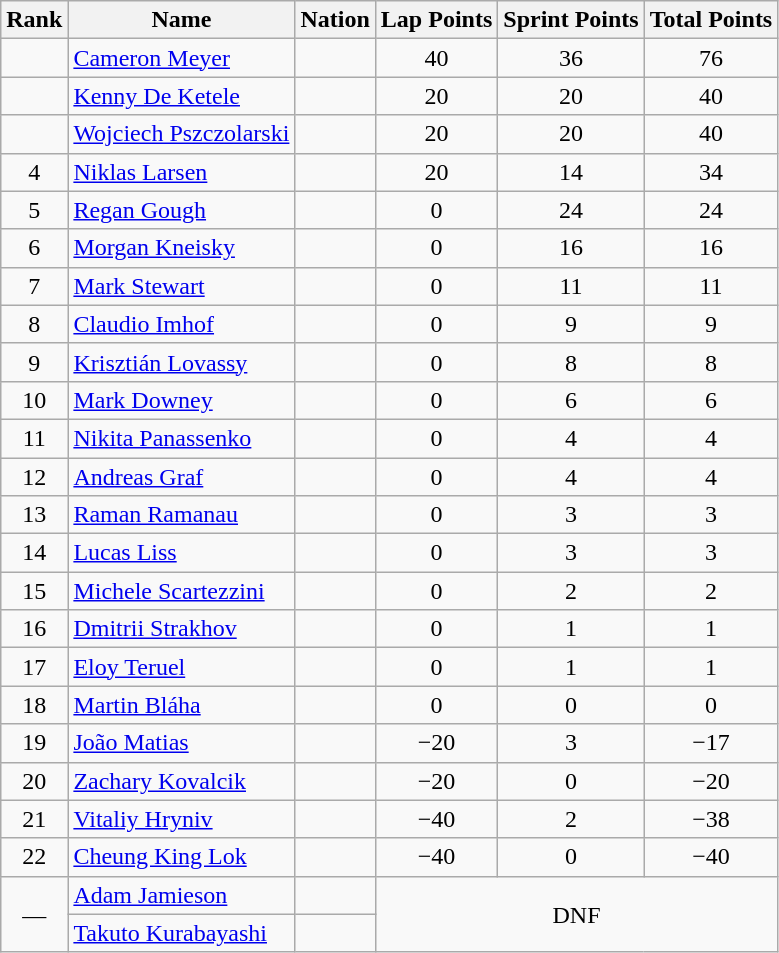<table class="wikitable sortable" style="text-align:center">
<tr>
<th>Rank</th>
<th>Name</th>
<th>Nation</th>
<th>Lap Points</th>
<th>Sprint Points</th>
<th>Total Points</th>
</tr>
<tr>
<td></td>
<td align=left><a href='#'>Cameron Meyer</a></td>
<td align=left></td>
<td>40</td>
<td>36</td>
<td>76</td>
</tr>
<tr>
<td></td>
<td align=left><a href='#'>Kenny De Ketele</a></td>
<td align=left></td>
<td>20</td>
<td>20</td>
<td>40</td>
</tr>
<tr>
<td></td>
<td align=left><a href='#'>Wojciech Pszczolarski</a></td>
<td align=left></td>
<td>20</td>
<td>20</td>
<td>40</td>
</tr>
<tr>
<td>4</td>
<td align=left><a href='#'>Niklas Larsen</a></td>
<td align=left></td>
<td>20</td>
<td>14</td>
<td>34</td>
</tr>
<tr>
<td>5</td>
<td align=left><a href='#'>Regan Gough</a></td>
<td align=left></td>
<td>0</td>
<td>24</td>
<td>24</td>
</tr>
<tr>
<td>6</td>
<td align=left><a href='#'>Morgan Kneisky</a></td>
<td align=left></td>
<td>0</td>
<td>16</td>
<td>16</td>
</tr>
<tr>
<td>7</td>
<td align=left><a href='#'>Mark Stewart</a></td>
<td align=left></td>
<td>0</td>
<td>11</td>
<td>11</td>
</tr>
<tr>
<td>8</td>
<td align=left><a href='#'>Claudio Imhof</a></td>
<td align=left></td>
<td>0</td>
<td>9</td>
<td>9</td>
</tr>
<tr>
<td>9</td>
<td align=left><a href='#'>Krisztián Lovassy</a></td>
<td align=left></td>
<td>0</td>
<td>8</td>
<td>8</td>
</tr>
<tr>
<td>10</td>
<td align=left><a href='#'>Mark Downey</a></td>
<td align=left></td>
<td>0</td>
<td>6</td>
<td>6</td>
</tr>
<tr>
<td>11</td>
<td align=left><a href='#'>Nikita Panassenko</a></td>
<td align=left></td>
<td>0</td>
<td>4</td>
<td>4</td>
</tr>
<tr>
<td>12</td>
<td align=left><a href='#'>Andreas Graf</a></td>
<td align=left></td>
<td>0</td>
<td>4</td>
<td>4</td>
</tr>
<tr>
<td>13</td>
<td align=left><a href='#'>Raman Ramanau</a></td>
<td align=left></td>
<td>0</td>
<td>3</td>
<td>3</td>
</tr>
<tr>
<td>14</td>
<td align=left><a href='#'>Lucas Liss</a></td>
<td align=left></td>
<td>0</td>
<td>3</td>
<td>3</td>
</tr>
<tr>
<td>15</td>
<td align=left><a href='#'>Michele Scartezzini</a></td>
<td align=left></td>
<td>0</td>
<td>2</td>
<td>2</td>
</tr>
<tr>
<td>16</td>
<td align=left><a href='#'>Dmitrii Strakhov</a></td>
<td align=left></td>
<td>0</td>
<td>1</td>
<td>1</td>
</tr>
<tr>
<td>17</td>
<td align=left><a href='#'>Eloy Teruel</a></td>
<td align=left></td>
<td>0</td>
<td>1</td>
<td>1</td>
</tr>
<tr>
<td>18</td>
<td align=left><a href='#'>Martin Bláha</a></td>
<td align=left></td>
<td>0</td>
<td>0</td>
<td>0</td>
</tr>
<tr>
<td>19</td>
<td align=left><a href='#'>João Matias</a></td>
<td align=left></td>
<td>−20</td>
<td>3</td>
<td>−17</td>
</tr>
<tr>
<td>20</td>
<td align=left><a href='#'>Zachary Kovalcik</a></td>
<td align=left></td>
<td>−20</td>
<td>0</td>
<td>−20</td>
</tr>
<tr>
<td>21</td>
<td align=left><a href='#'>Vitaliy Hryniv</a></td>
<td align=left></td>
<td>−40</td>
<td>2</td>
<td>−38</td>
</tr>
<tr>
<td>22</td>
<td align=left><a href='#'>Cheung King Lok</a></td>
<td align=left></td>
<td>−40</td>
<td>0</td>
<td>−40</td>
</tr>
<tr>
<td rowspan=2>—</td>
<td align=left><a href='#'>Adam Jamieson</a></td>
<td align=left></td>
<td colspan=3 rowspan=2>DNF</td>
</tr>
<tr>
<td align=left><a href='#'>Takuto Kurabayashi</a></td>
<td align=left></td>
</tr>
</table>
